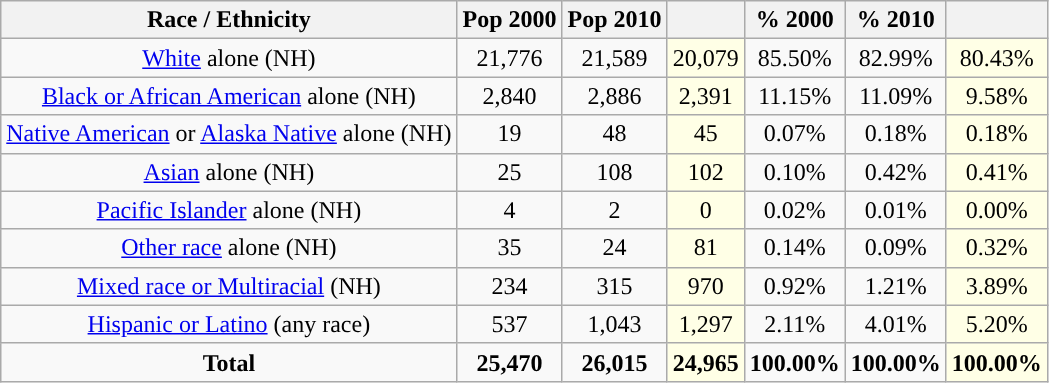<table class="wikitable" style="text-align:center;">
<tr>
<th>Race / Ethnicity</th>
<th>Pop 2000</th>
<th>Pop 2010</th>
<th></th>
<th>% 2000</th>
<th>% 2010</th>
<th></th>
</tr>
<tr>
<td><a href='#'>White</a> alone (NH)</td>
<td>21,776</td>
<td>21,589</td>
<td style='background: #ffffe6;'>20,079</td>
<td>85.50%</td>
<td>82.99%</td>
<td style='background: #ffffe6;'>80.43%</td>
</tr>
<tr>
<td><a href='#'>Black or African American</a> alone (NH)</td>
<td>2,840</td>
<td>2,886</td>
<td style='background: #ffffe6;'>2,391</td>
<td>11.15%</td>
<td>11.09%</td>
<td style='background: #ffffe6;'>9.58%</td>
</tr>
<tr>
<td><a href='#'>Native American</a> or <a href='#'>Alaska Native</a> alone (NH)</td>
<td>19</td>
<td>48</td>
<td style='background: #ffffe6;'>45</td>
<td>0.07%</td>
<td>0.18%</td>
<td style='background: #ffffe6;'>0.18%</td>
</tr>
<tr>
<td><a href='#'>Asian</a> alone (NH)</td>
<td>25</td>
<td>108</td>
<td style='background: #ffffe6;'>102</td>
<td>0.10%</td>
<td>0.42%</td>
<td style='background: #ffffe6;'>0.41%</td>
</tr>
<tr>
<td><a href='#'>Pacific Islander</a> alone (NH)</td>
<td>4</td>
<td>2</td>
<td style='background: #ffffe6;'>0</td>
<td>0.02%</td>
<td>0.01%</td>
<td style='background: #ffffe6;'>0.00%</td>
</tr>
<tr>
<td><a href='#'>Other race</a> alone (NH)</td>
<td>35</td>
<td>24</td>
<td style='background: #ffffe6;'>81</td>
<td>0.14%</td>
<td>0.09%</td>
<td style='background: #ffffe6;'>0.32%</td>
</tr>
<tr>
<td><a href='#'>Mixed race or Multiracial</a> (NH)</td>
<td>234</td>
<td>315</td>
<td style='background: #ffffe6;'>970</td>
<td>0.92%</td>
<td>1.21%</td>
<td style='background: #ffffe6;'>3.89%</td>
</tr>
<tr>
<td><a href='#'>Hispanic or Latino</a> (any race)</td>
<td>537</td>
<td>1,043</td>
<td style='background: #ffffe6;'>1,297</td>
<td>2.11%</td>
<td>4.01%</td>
<td style='background: #ffffe6;'>5.20%</td>
</tr>
<tr>
<td><strong>Total</strong></td>
<td><strong>25,470</strong></td>
<td><strong>26,015</strong></td>
<td style='background: #ffffe6;'><strong>24,965</strong></td>
<td><strong>100.00%</strong></td>
<td><strong>100.00%</strong></td>
<td style='background: #ffffe6;'><strong>100.00%</strong></td>
</tr>
</table>
